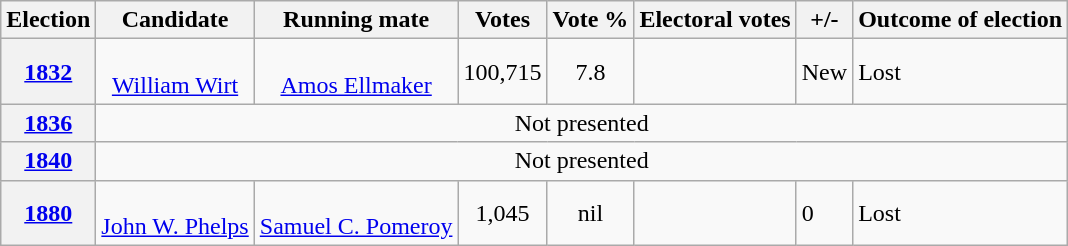<table class="sortable wikitable" style="text-align:center">
<tr>
<th>Election</th>
<th>Candidate</th>
<th>Running mate</th>
<th>Votes</th>
<th>Vote %</th>
<th>Electoral votes</th>
<th>+/-</th>
<th>Outcome of election</th>
</tr>
<tr>
<th><a href='#'>1832</a></th>
<td><br><a href='#'>William Wirt</a></td>
<td><br><a href='#'>Amos Ellmaker</a></td>
<td align="center">100,715</td>
<td align="center">7.8</td>
<td align="left"></td>
<td align="left">New</td>
<td align="left">Lost</td>
</tr>
<tr>
<th><a href='#'>1836</a></th>
<td align="center" colspan=7>Not presented</td>
</tr>
<tr>
<th><a href='#'>1840</a></th>
<td align="center" colspan=7>Not presented</td>
</tr>
<tr>
<th><a href='#'>1880</a></th>
<td><br><a href='#'>John W. Phelps</a></td>
<td><br><a href='#'>Samuel C. Pomeroy</a></td>
<td align="center">1,045</td>
<td align="center">nil</td>
<td align="left"></td>
<td align="left">0</td>
<td align="left">Lost</td>
</tr>
</table>
